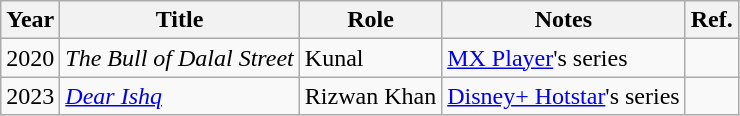<table class="wikitable sortable">
<tr>
<th scope="col">Year</th>
<th scope="col">Title</th>
<th scope="col">Role</th>
<th scope="col" class="unsortable">Notes</th>
<th scope="col" class="unsortable">Ref.</th>
</tr>
<tr>
<td>2020</td>
<td><em>The Bull of Dalal Street</em></td>
<td>Kunal</td>
<td><a href='#'>MX Player</a>'s series</td>
<td></td>
</tr>
<tr>
<td>2023</td>
<td><em><a href='#'>Dear Ishq</a></em></td>
<td>Rizwan Khan</td>
<td><a href='#'>Disney+ Hotstar</a>'s series</td>
<td></td>
</tr>
</table>
